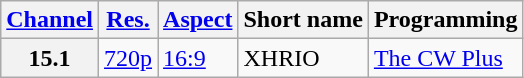<table class="wikitable">
<tr>
<th scope = "col"><a href='#'>Channel</a></th>
<th scope = "col"><a href='#'>Res.</a></th>
<th scope = "col"><a href='#'>Aspect</a></th>
<th scope = "col">Short name</th>
<th scope = "col">Programming</th>
</tr>
<tr>
<th scope = "row">15.1</th>
<td><a href='#'>720p</a></td>
<td><a href='#'>16:9</a></td>
<td>XHRIO</td>
<td><a href='#'>The CW Plus</a></td>
</tr>
</table>
